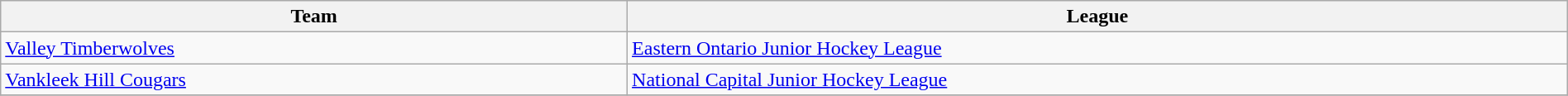<table class="wikitable sortable" width=100%>
<tr>
<th width=40%>Team</th>
<th width=60%>League</th>
</tr>
<tr>
<td><a href='#'>Valley Timberwolves</a></td>
<td><a href='#'>Eastern Ontario Junior Hockey League</a></td>
</tr>
<tr>
<td><a href='#'>Vankleek Hill Cougars</a></td>
<td><a href='#'>National Capital Junior Hockey League</a></td>
</tr>
<tr>
</tr>
</table>
